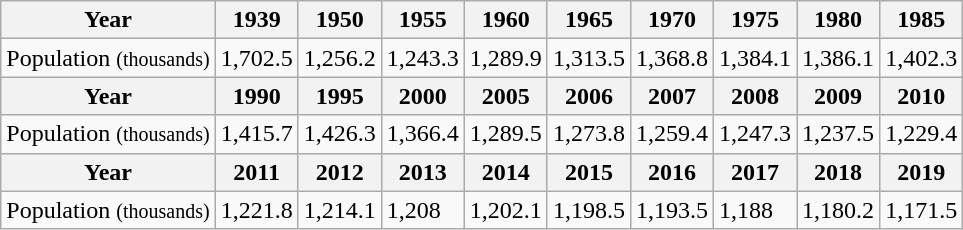<table class="wikitable">
<tr>
<th>Year</th>
<th>1939</th>
<th>1950</th>
<th>1955</th>
<th>1960</th>
<th>1965</th>
<th>1970</th>
<th>1975</th>
<th>1980</th>
<th>1985</th>
</tr>
<tr>
<td>Population <small>(thousands)</small></td>
<td>1,702.5</td>
<td>1,256.2</td>
<td>1,243.3</td>
<td>1,289.9</td>
<td>1,313.5</td>
<td>1,368.8</td>
<td>1,384.1</td>
<td>1,386.1</td>
<td>1,402.3</td>
</tr>
<tr>
<th>Year</th>
<th>1990</th>
<th>1995</th>
<th>2000</th>
<th>2005</th>
<th>2006</th>
<th>2007</th>
<th>2008</th>
<th>2009</th>
<th>2010</th>
</tr>
<tr>
<td>Population <small>(thousands)</small></td>
<td>1,415.7</td>
<td>1,426.3</td>
<td>1,366.4</td>
<td>1,289.5</td>
<td>1,273.8</td>
<td>1,259.4</td>
<td>1,247.3</td>
<td>1,237.5</td>
<td>1,229.4</td>
</tr>
<tr>
<th>Year</th>
<th>2011</th>
<th>2012</th>
<th>2013</th>
<th>2014</th>
<th>2015</th>
<th>2016</th>
<th>2017</th>
<th>2018</th>
<th>2019</th>
</tr>
<tr>
<td>Population <small>(thousands)</small></td>
<td>1,221.8</td>
<td>1,214.1</td>
<td>1,208</td>
<td>1,202.1</td>
<td>1,198.5</td>
<td>1,193.5</td>
<td>1,188</td>
<td>1,180.2</td>
<td>1,171.5</td>
</tr>
</table>
